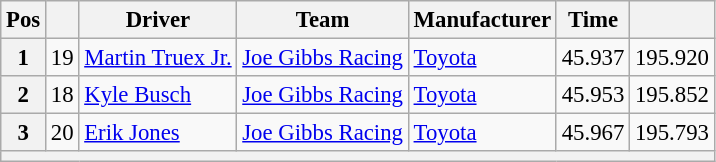<table class="wikitable" style="font-size:95%">
<tr>
<th>Pos</th>
<th></th>
<th>Driver</th>
<th>Team</th>
<th>Manufacturer</th>
<th>Time</th>
<th></th>
</tr>
<tr>
<th>1</th>
<td>19</td>
<td><a href='#'>Martin Truex Jr.</a></td>
<td><a href='#'>Joe Gibbs Racing</a></td>
<td><a href='#'>Toyota</a></td>
<td>45.937</td>
<td>195.920</td>
</tr>
<tr>
<th>2</th>
<td>18</td>
<td><a href='#'>Kyle Busch</a></td>
<td><a href='#'>Joe Gibbs Racing</a></td>
<td><a href='#'>Toyota</a></td>
<td>45.953</td>
<td>195.852</td>
</tr>
<tr>
<th>3</th>
<td>20</td>
<td><a href='#'>Erik Jones</a></td>
<td><a href='#'>Joe Gibbs Racing</a></td>
<td><a href='#'>Toyota</a></td>
<td>45.967</td>
<td>195.793</td>
</tr>
<tr>
<th colspan="7"></th>
</tr>
</table>
